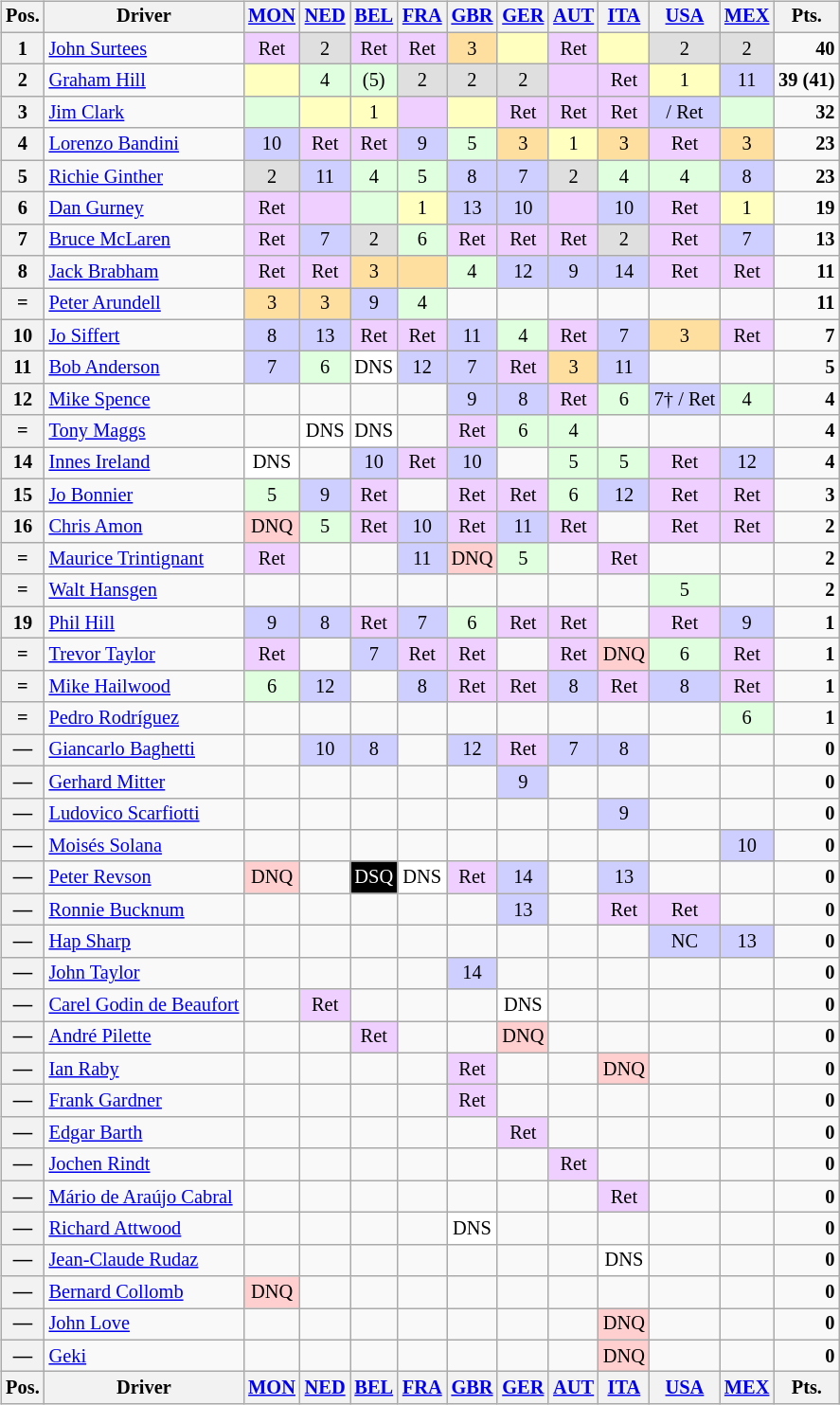<table>
<tr valign="top">
<td><br><table class="wikitable" style="font-size: 85%; text-align:center;">
<tr valign="top">
<th valign="middle">Pos.</th>
<th valign="middle">Driver</th>
<th><a href='#'>MON</a><br></th>
<th><a href='#'>NED</a><br></th>
<th><a href='#'>BEL</a><br></th>
<th><a href='#'>FRA</a><br></th>
<th><a href='#'>GBR</a><br></th>
<th><a href='#'>GER</a><br></th>
<th><a href='#'>AUT</a><br></th>
<th><a href='#'>ITA</a><br></th>
<th><a href='#'>USA</a><br></th>
<th><a href='#'>MEX</a><br></th>
<th valign="middle">Pts.</th>
</tr>
<tr>
<th>1</th>
<td align="left"> <a href='#'>John Surtees</a></td>
<td style="background:#efcfff;">Ret</td>
<td style="background:#dfdfdf;">2</td>
<td style="background:#efcfff;">Ret</td>
<td style="background:#efcfff;">Ret</td>
<td style="background:#ffdf9f;">3</td>
<td style="background:#ffffbf;"></td>
<td style="background:#efcfff;">Ret</td>
<td style="background:#ffffbf;"></td>
<td style="background:#dfdfdf;">2</td>
<td style="background:#dfdfdf;">2</td>
<td align="right"><strong>40</strong></td>
</tr>
<tr>
<th>2</th>
<td align="left"> <a href='#'>Graham Hill</a></td>
<td style="background:#ffffbf;"></td>
<td style="background:#dfffdf;">4</td>
<td style="background:#dfffdf;">(5)</td>
<td style="background:#dfdfdf;">2</td>
<td style="background:#dfdfdf;">2</td>
<td style="background:#dfdfdf;">2</td>
<td style="background:#efcfff;"></td>
<td style="background:#efcfff;">Ret</td>
<td style="background:#ffffbf;">1</td>
<td style="background:#cfcfff;">11</td>
<td align="right"><strong>39 (41)</strong></td>
</tr>
<tr>
<th>3</th>
<td align="left"> <a href='#'>Jim Clark</a></td>
<td style="background:#dfffdf;"></td>
<td style="background:#ffffbf;"></td>
<td style="background:#ffffbf;">1</td>
<td style="background:#efcfff;"></td>
<td style="background:#ffffbf;"></td>
<td style="background:#efcfff;">Ret</td>
<td style="background:#efcfff;">Ret</td>
<td style="background:#efcfff;">Ret</td>
<td style="background:#cfcfff;"> / Ret</td>
<td style="background:#dfffdf;"></td>
<td align="right"><strong>32</strong></td>
</tr>
<tr>
<th>4</th>
<td align="left"> <a href='#'>Lorenzo Bandini</a></td>
<td style="background:#cfcfff;">10</td>
<td style="background:#efcfff;">Ret</td>
<td style="background:#efcfff;">Ret</td>
<td style="background:#cfcfff;">9</td>
<td style="background:#dfffdf;">5</td>
<td style="background:#ffdf9f;">3</td>
<td style="background:#ffffbf;">1</td>
<td style="background:#ffdf9f;">3</td>
<td style="background:#efcfff;">Ret</td>
<td style="background:#ffdf9f;">3</td>
<td align="right"><strong>23</strong></td>
</tr>
<tr>
<th>5</th>
<td align="left"> <a href='#'>Richie Ginther</a></td>
<td style="background:#dfdfdf;">2</td>
<td style="background:#cfcfff;">11</td>
<td style="background:#dfffdf;">4</td>
<td style="background:#dfffdf;">5</td>
<td style="background:#cfcfff;">8</td>
<td style="background:#cfcfff;">7</td>
<td style="background:#dfdfdf;">2</td>
<td style="background:#dfffdf;">4</td>
<td style="background:#dfffdf;">4</td>
<td style="background:#cfcfff;">8</td>
<td align="right"><strong>23</strong></td>
</tr>
<tr>
<th>6</th>
<td align="left"> <a href='#'>Dan Gurney</a></td>
<td style="background:#efcfff;">Ret</td>
<td style="background:#efcfff;"></td>
<td style="background:#dfffdf;"></td>
<td style="background:#ffffbf;">1</td>
<td style="background:#cfcfff;">13</td>
<td style="background:#cfcfff;">10</td>
<td style="background:#efcfff;"></td>
<td style="background:#cfcfff;">10</td>
<td style="background:#efcfff;">Ret</td>
<td style="background:#ffffbf;">1</td>
<td align="right"><strong>19</strong></td>
</tr>
<tr>
<th>7</th>
<td align="left"> <a href='#'>Bruce McLaren</a></td>
<td style="background:#efcfff;">Ret</td>
<td style="background:#cfcfff;">7</td>
<td style="background:#dfdfdf;">2</td>
<td style="background:#dfffdf;">6</td>
<td style="background:#efcfff;">Ret</td>
<td style="background:#efcfff;">Ret</td>
<td style="background:#efcfff;">Ret</td>
<td style="background:#dfdfdf;">2</td>
<td style="background:#efcfff;">Ret</td>
<td style="background:#cfcfff;">7</td>
<td align="right"><strong>13</strong></td>
</tr>
<tr>
<th>8</th>
<td align="left"> <a href='#'>Jack Brabham</a></td>
<td style="background:#efcfff;">Ret</td>
<td style="background:#efcfff;">Ret</td>
<td style="background:#ffdf9f;">3</td>
<td style="background:#ffdf9f;"></td>
<td style="background:#dfffdf;">4</td>
<td style="background:#cfcfff;">12</td>
<td style="background:#cfcfff;">9</td>
<td style="background:#cfcfff;">14</td>
<td style="background:#efcfff;">Ret</td>
<td style="background:#efcfff;">Ret</td>
<td align="right"><strong>11</strong></td>
</tr>
<tr>
<th>=</th>
<td align="left"> <a href='#'>Peter Arundell</a></td>
<td style="background:#ffdf9f;">3</td>
<td style="background:#ffdf9f;">3</td>
<td style="background:#cfcfff;">9</td>
<td style="background:#dfffdf;">4</td>
<td></td>
<td></td>
<td></td>
<td></td>
<td></td>
<td></td>
<td align="right"><strong>11</strong></td>
</tr>
<tr>
<th>10</th>
<td align="left"> <a href='#'>Jo Siffert</a></td>
<td style="background:#cfcfff;">8</td>
<td style="background:#cfcfff;">13</td>
<td style="background:#efcfff;">Ret</td>
<td style="background:#efcfff;">Ret</td>
<td style="background:#cfcfff;">11</td>
<td style="background:#dfffdf;">4</td>
<td style="background:#efcfff;">Ret</td>
<td style="background:#cfcfff;">7</td>
<td style="background:#ffdf9f;">3</td>
<td style="background:#efcfff;">Ret</td>
<td align="right"><strong>7</strong></td>
</tr>
<tr>
<th>11</th>
<td align="left"> <a href='#'>Bob Anderson</a></td>
<td style="background:#cfcfff;">7</td>
<td style="background:#dfffdf;">6</td>
<td style="background:#ffffff;">DNS</td>
<td style="background:#cfcfff;">12</td>
<td style="background:#cfcfff;">7</td>
<td style="background:#efcfff;">Ret</td>
<td style="background:#ffdf9f;">3</td>
<td style="background:#cfcfff;">11</td>
<td></td>
<td></td>
<td align="right"><strong>5</strong></td>
</tr>
<tr>
<th>12</th>
<td align="left"> <a href='#'>Mike Spence</a></td>
<td></td>
<td></td>
<td></td>
<td></td>
<td style="background:#cfcfff;">9</td>
<td style="background:#cfcfff;">8</td>
<td style="background:#efcfff;">Ret</td>
<td style="background:#dfffdf;">6</td>
<td style="background:#cfcfff;">7† / Ret</td>
<td style="background:#dfffdf;">4</td>
<td align="right"><strong>4</strong></td>
</tr>
<tr>
<th>=</th>
<td align="left"> <a href='#'>Tony Maggs</a></td>
<td></td>
<td style="background:#ffffff;">DNS</td>
<td style="background:#ffffff;">DNS</td>
<td></td>
<td style="background:#efcfff;">Ret</td>
<td style="background:#dfffdf;">6</td>
<td style="background:#dfffdf;">4</td>
<td></td>
<td></td>
<td></td>
<td align="right"><strong>4</strong></td>
</tr>
<tr>
<th>14</th>
<td align="left"> <a href='#'>Innes Ireland</a></td>
<td style="background:#ffffff;">DNS</td>
<td></td>
<td style="background:#cfcfff;">10</td>
<td style="background:#efcfff;">Ret</td>
<td style="background:#cfcfff;">10</td>
<td></td>
<td style="background:#dfffdf;">5</td>
<td style="background:#dfffdf;">5</td>
<td style="background:#efcfff;">Ret</td>
<td style="background:#cfcfff;">12</td>
<td align="right"><strong>4</strong></td>
</tr>
<tr>
<th>15</th>
<td align="left"> <a href='#'>Jo Bonnier</a></td>
<td style="background:#dfffdf;">5</td>
<td style="background:#cfcfff;">9</td>
<td style="background:#efcfff;">Ret</td>
<td></td>
<td style="background:#efcfff;">Ret</td>
<td style="background:#efcfff;">Ret</td>
<td style="background:#dfffdf;">6</td>
<td style="background:#cfcfff;">12</td>
<td style="background:#efcfff;">Ret</td>
<td style="background:#efcfff;">Ret</td>
<td align="right"><strong>3</strong></td>
</tr>
<tr>
<th>16</th>
<td align="left"> <a href='#'>Chris Amon</a></td>
<td style="background:#FFCFCF;">DNQ</td>
<td style="background:#dfffdf;">5</td>
<td style="background:#efcfff;">Ret</td>
<td style="background:#cfcfff;">10</td>
<td style="background:#efcfff;">Ret</td>
<td style="background:#cfcfff;">11</td>
<td style="background:#efcfff;">Ret</td>
<td></td>
<td style="background:#efcfff;">Ret</td>
<td style="background:#efcfff;">Ret</td>
<td align="right"><strong>2</strong></td>
</tr>
<tr>
<th>=</th>
<td align="left"> <a href='#'>Maurice Trintignant</a></td>
<td style="background:#efcfff;">Ret</td>
<td></td>
<td></td>
<td style="background:#cfcfff;">11</td>
<td style="background:#FFCFCF;">DNQ</td>
<td style="background:#dfffdf;">5</td>
<td></td>
<td style="background:#efcfff;">Ret</td>
<td></td>
<td></td>
<td align="right"><strong>2</strong></td>
</tr>
<tr>
<th>=</th>
<td align="left"> <a href='#'>Walt Hansgen</a></td>
<td></td>
<td></td>
<td></td>
<td></td>
<td></td>
<td></td>
<td></td>
<td></td>
<td style="background:#dfffdf;">5</td>
<td></td>
<td align="right"><strong>2</strong></td>
</tr>
<tr>
<th>19</th>
<td align="left"> <a href='#'>Phil Hill</a></td>
<td style="background:#cfcfff;">9</td>
<td style="background:#cfcfff;">8</td>
<td style="background:#efcfff;">Ret</td>
<td style="background:#cfcfff;">7</td>
<td style="background:#dfffdf;">6</td>
<td style="background:#efcfff;">Ret</td>
<td style="background:#efcfff;">Ret</td>
<td></td>
<td style="background:#efcfff;">Ret</td>
<td style="background:#cfcfff;">9</td>
<td align="right"><strong>1</strong></td>
</tr>
<tr>
<th>=</th>
<td align="left"> <a href='#'>Trevor Taylor</a></td>
<td style="background:#efcfff;">Ret</td>
<td></td>
<td style="background:#cfcfff;">7</td>
<td style="background:#efcfff;">Ret</td>
<td style="background:#efcfff;">Ret</td>
<td></td>
<td style="background:#efcfff;">Ret</td>
<td style="background:#FFCFCF;">DNQ</td>
<td style="background:#dfffdf;">6</td>
<td style="background:#efcfff;">Ret</td>
<td align="right"><strong>1</strong></td>
</tr>
<tr>
<th>=</th>
<td align="left"> <a href='#'>Mike Hailwood</a></td>
<td style="background:#dfffdf;">6</td>
<td style="background:#cfcfff;">12</td>
<td></td>
<td style="background:#cfcfff;">8</td>
<td style="background:#efcfff;">Ret</td>
<td style="background:#efcfff;">Ret</td>
<td style="background:#cfcfff;">8</td>
<td style="background:#efcfff;">Ret</td>
<td style="background:#cfcfff;">8</td>
<td style="background:#efcfff;">Ret</td>
<td align="right"><strong>1</strong></td>
</tr>
<tr>
<th>=</th>
<td align="left"> <a href='#'>Pedro Rodríguez</a></td>
<td></td>
<td></td>
<td></td>
<td></td>
<td></td>
<td></td>
<td></td>
<td></td>
<td></td>
<td style="background:#dfffdf;">6</td>
<td align="right"><strong>1</strong></td>
</tr>
<tr>
<th>—</th>
<td align="left"> <a href='#'>Giancarlo Baghetti</a></td>
<td></td>
<td style="background:#cfcfff;">10</td>
<td style="background:#cfcfff;">8</td>
<td></td>
<td style="background:#cfcfff;">12</td>
<td style="background:#efcfff;">Ret</td>
<td style="background:#cfcfff;">7</td>
<td style="background:#cfcfff;">8</td>
<td></td>
<td></td>
<td align="right"><strong>0</strong></td>
</tr>
<tr>
<th>—</th>
<td align="left"> <a href='#'>Gerhard Mitter</a></td>
<td></td>
<td></td>
<td></td>
<td></td>
<td></td>
<td style="background:#cfcfff;">9</td>
<td></td>
<td></td>
<td></td>
<td></td>
<td align="right"><strong>0</strong></td>
</tr>
<tr>
<th>—</th>
<td align="left"> <a href='#'>Ludovico Scarfiotti</a></td>
<td></td>
<td></td>
<td></td>
<td></td>
<td></td>
<td></td>
<td></td>
<td style="background:#cfcfff;">9</td>
<td></td>
<td></td>
<td align="right"><strong>0</strong></td>
</tr>
<tr>
<th>—</th>
<td align="left"> <a href='#'>Moisés Solana</a></td>
<td></td>
<td></td>
<td></td>
<td></td>
<td></td>
<td></td>
<td></td>
<td></td>
<td></td>
<td style="background:#cfcfff;">10</td>
<td align="right"><strong>0</strong></td>
</tr>
<tr>
<th>—</th>
<td align="left"> <a href='#'>Peter Revson</a></td>
<td style="background:#FFCFCF;">DNQ</td>
<td></td>
<td style="background:#000000; color: #ffffff">DSQ</td>
<td style="background:#ffffff;">DNS</td>
<td style="background:#efcfff;">Ret</td>
<td style="background:#cfcfff;">14</td>
<td></td>
<td style="background:#cfcfff;">13</td>
<td></td>
<td></td>
<td align="right"><strong>0</strong></td>
</tr>
<tr>
<th>—</th>
<td align="left"> <a href='#'>Ronnie Bucknum</a></td>
<td></td>
<td></td>
<td></td>
<td></td>
<td></td>
<td style="background:#cfcfff;">13</td>
<td></td>
<td style="background:#efcfff;">Ret</td>
<td style="background:#efcfff;">Ret</td>
<td></td>
<td align="right"><strong>0</strong></td>
</tr>
<tr>
<th>—</th>
<td align="left"> <a href='#'>Hap Sharp</a></td>
<td></td>
<td></td>
<td></td>
<td></td>
<td></td>
<td></td>
<td></td>
<td></td>
<td style="background:#cfcfff;">NC</td>
<td style="background:#cfcfff;">13</td>
<td align="right"><strong>0</strong></td>
</tr>
<tr>
<th>—</th>
<td align="left"> <a href='#'>John Taylor</a></td>
<td></td>
<td></td>
<td></td>
<td></td>
<td style="background:#cfcfff;">14</td>
<td></td>
<td></td>
<td></td>
<td></td>
<td></td>
<td align="right"><strong>0</strong></td>
</tr>
<tr>
<th>—</th>
<td align="left"> <a href='#'>Carel Godin de Beaufort</a></td>
<td></td>
<td style="background:#efcfff;">Ret</td>
<td></td>
<td></td>
<td></td>
<td style="background:#ffffff;">DNS</td>
<td></td>
<td></td>
<td></td>
<td></td>
<td align="right"><strong>0</strong></td>
</tr>
<tr>
<th>—</th>
<td align="left"> <a href='#'>André Pilette</a></td>
<td></td>
<td></td>
<td style="background:#efcfff;">Ret</td>
<td></td>
<td></td>
<td style="background:#FFCFCF;">DNQ</td>
<td></td>
<td></td>
<td></td>
<td></td>
<td align="right"><strong>0</strong></td>
</tr>
<tr>
<th>—</th>
<td align="left"> <a href='#'>Ian Raby</a></td>
<td></td>
<td></td>
<td></td>
<td></td>
<td style="background:#efcfff;">Ret</td>
<td></td>
<td></td>
<td style="background:#FFCFCF;">DNQ</td>
<td></td>
<td></td>
<td align="right"><strong>0</strong></td>
</tr>
<tr>
<th>—</th>
<td align="left"> <a href='#'>Frank Gardner</a></td>
<td></td>
<td></td>
<td></td>
<td></td>
<td style="background:#efcfff;">Ret</td>
<td></td>
<td></td>
<td></td>
<td></td>
<td></td>
<td align="right"><strong>0</strong></td>
</tr>
<tr>
<th>—</th>
<td align="left"> <a href='#'>Edgar Barth</a></td>
<td></td>
<td></td>
<td></td>
<td></td>
<td></td>
<td style="background:#efcfff;">Ret</td>
<td></td>
<td></td>
<td></td>
<td></td>
<td align="right"><strong>0</strong></td>
</tr>
<tr>
<th>—</th>
<td align="left"> <a href='#'>Jochen Rindt</a></td>
<td></td>
<td></td>
<td></td>
<td></td>
<td></td>
<td></td>
<td style="background:#efcfff;">Ret</td>
<td></td>
<td></td>
<td></td>
<td align="right"><strong>0</strong></td>
</tr>
<tr>
<th>—</th>
<td align="left"> <a href='#'>Mário de Araújo Cabral</a></td>
<td></td>
<td></td>
<td></td>
<td></td>
<td></td>
<td></td>
<td></td>
<td style="background:#efcfff;">Ret</td>
<td></td>
<td></td>
<td align="right"><strong>0</strong></td>
</tr>
<tr>
<th>—</th>
<td align="left"> <a href='#'>Richard Attwood</a></td>
<td></td>
<td></td>
<td></td>
<td></td>
<td style="background:#ffffff;">DNS</td>
<td></td>
<td></td>
<td></td>
<td></td>
<td></td>
<td align="right"><strong>0</strong></td>
</tr>
<tr>
<th>—</th>
<td align="left"> <a href='#'>Jean-Claude Rudaz</a></td>
<td></td>
<td></td>
<td></td>
<td></td>
<td></td>
<td></td>
<td></td>
<td style="background:#ffffff;">DNS</td>
<td></td>
<td></td>
<td align="right"><strong>0</strong></td>
</tr>
<tr>
<th>—</th>
<td align="left"> <a href='#'>Bernard Collomb</a></td>
<td style="background:#FFCFCF;">DNQ</td>
<td></td>
<td></td>
<td></td>
<td></td>
<td></td>
<td></td>
<td></td>
<td></td>
<td></td>
<td align="right"><strong>0</strong></td>
</tr>
<tr>
<th>—</th>
<td align="left"> <a href='#'>John Love</a></td>
<td></td>
<td></td>
<td></td>
<td></td>
<td></td>
<td></td>
<td></td>
<td style="background:#FFCFCF;">DNQ</td>
<td></td>
<td></td>
<td align="right"><strong>0</strong></td>
</tr>
<tr>
<th>—</th>
<td align="left"> <a href='#'>Geki</a></td>
<td></td>
<td></td>
<td></td>
<td></td>
<td></td>
<td></td>
<td></td>
<td style="background:#FFCFCF;">DNQ</td>
<td></td>
<td></td>
<td align="right"><strong>0</strong></td>
</tr>
<tr valign="top">
<th valign="middle">Pos.</th>
<th valign="middle">Driver</th>
<th><a href='#'>MON</a><br></th>
<th><a href='#'>NED</a><br></th>
<th><a href='#'>BEL</a><br></th>
<th><a href='#'>FRA</a><br></th>
<th><a href='#'>GBR</a><br></th>
<th><a href='#'>GER</a><br></th>
<th><a href='#'>AUT</a><br></th>
<th><a href='#'>ITA</a><br></th>
<th><a href='#'>USA</a><br></th>
<th><a href='#'>MEX</a><br></th>
<th valign="middle">Pts.</th>
</tr>
</table>
</td>
<td><br>
<br></td>
</tr>
</table>
